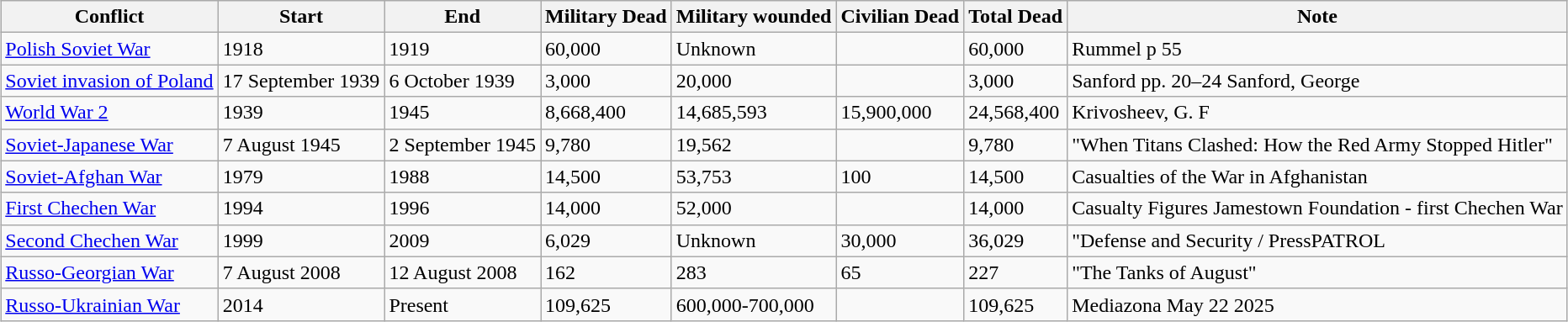<table class="wikitable sortable" style="margin-left:auto;margin-right:auto">
<tr>
<th>Conflict</th>
<th>Start</th>
<th>End</th>
<th>Military Dead</th>
<th>Military wounded</th>
<th>Civilian Dead</th>
<th>Total Dead</th>
<th>Note</th>
</tr>
<tr>
<td><a href='#'>Polish Soviet War</a></td>
<td>1918</td>
<td>1919</td>
<td>60,000</td>
<td>Unknown</td>
<td></td>
<td>60,000</td>
<td>Rummel p 55</td>
</tr>
<tr>
<td><a href='#'>Soviet invasion of Poland</a></td>
<td>17 September 1939</td>
<td>6 October 1939</td>
<td>3,000</td>
<td>20,000</td>
<td></td>
<td>3,000</td>
<td>Sanford pp. 20–24 Sanford, George </td>
</tr>
<tr>
<td><a href='#'>World War 2</a></td>
<td>1939</td>
<td>1945</td>
<td>8,668,400</td>
<td>14,685,593</td>
<td>15,900,000</td>
<td>24,568,400</td>
<td>Krivosheev, G. F</td>
</tr>
<tr>
<td><a href='#'>Soviet-Japanese War</a></td>
<td>7 August 1945</td>
<td>2 September 1945</td>
<td>9,780</td>
<td>19,562</td>
<td></td>
<td>9,780</td>
<td>"When Titans Clashed: How the Red Army Stopped Hitler" </td>
</tr>
<tr>
<td><a href='#'>Soviet-Afghan War</a></td>
<td>1979</td>
<td>1988</td>
<td>14,500</td>
<td>53,753</td>
<td>100</td>
<td>14,500</td>
<td>Casualties of the War in Afghanistan</td>
</tr>
<tr>
<td><a href='#'>First Chechen War</a></td>
<td>1994</td>
<td>1996</td>
<td>14,000</td>
<td>52,000</td>
<td></td>
<td>14,000</td>
<td>Casualty Figures Jamestown Foundation - first Chechen War</td>
</tr>
<tr>
<td><a href='#'>Second Chechen War</a></td>
<td>1999</td>
<td>2009</td>
<td>6,029</td>
<td>Unknown</td>
<td>30,000</td>
<td>36,029</td>
<td>"Defense and Security / PressPATROL </td>
</tr>
<tr>
<td><a href='#'>Russo-Georgian War</a></td>
<td>7 August 2008</td>
<td>12 August 2008</td>
<td>162</td>
<td>283</td>
<td>65</td>
<td>227</td>
<td>"The Tanks of August" </td>
</tr>
<tr>
<td><a href='#'>Russo-Ukrainian War</a></td>
<td>2014</td>
<td>Present</td>
<td>109,625</td>
<td>600,000-700,000</td>
<td></td>
<td>109,625</td>
<td>Mediazona May 22 2025</td>
</tr>
</table>
